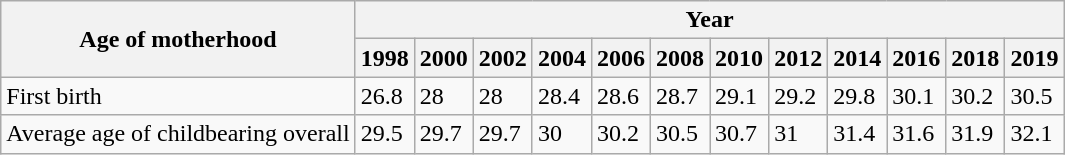<table class="wikitable">
<tr>
<th rowspan="2">Age of motherhood</th>
<th colspan="12">Year</th>
</tr>
<tr>
<th>1998</th>
<th>2000</th>
<th>2002</th>
<th>2004</th>
<th>2006</th>
<th>2008</th>
<th>2010</th>
<th>2012</th>
<th>2014</th>
<th>2016</th>
<th>2018</th>
<th>2019</th>
</tr>
<tr>
<td>First birth</td>
<td>26.8</td>
<td>28</td>
<td>28</td>
<td>28.4</td>
<td>28.6</td>
<td>28.7</td>
<td>29.1</td>
<td>29.2</td>
<td>29.8</td>
<td>30.1</td>
<td>30.2</td>
<td>30.5</td>
</tr>
<tr>
<td>Average age of childbearing overall</td>
<td>29.5</td>
<td>29.7</td>
<td>29.7</td>
<td>30</td>
<td>30.2</td>
<td>30.5</td>
<td>30.7</td>
<td>31</td>
<td>31.4</td>
<td>31.6</td>
<td>31.9</td>
<td>32.1</td>
</tr>
</table>
